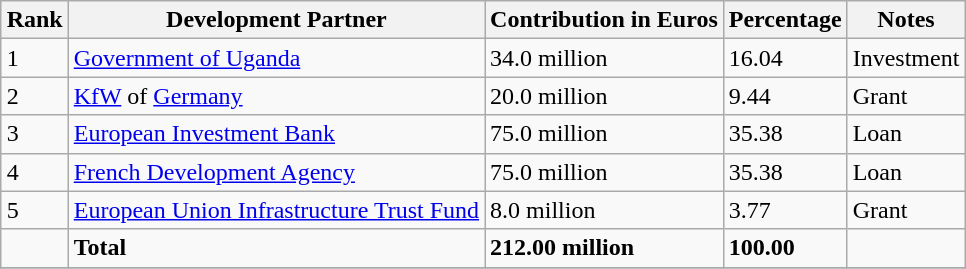<table class="wikitable sortable" style="margin: 0.5em auto">
<tr>
<th>Rank</th>
<th>Development Partner</th>
<th>Contribution in Euros</th>
<th>Percentage</th>
<th>Notes</th>
</tr>
<tr>
<td>1</td>
<td><a href='#'>Government of Uganda</a></td>
<td>34.0 million</td>
<td>16.04</td>
<td>Investment</td>
</tr>
<tr>
<td>2</td>
<td><a href='#'>KfW</a> of <a href='#'>Germany</a></td>
<td>20.0 million</td>
<td>9.44</td>
<td>Grant</td>
</tr>
<tr>
<td>3</td>
<td><a href='#'>European Investment Bank</a></td>
<td>75.0 million</td>
<td>35.38</td>
<td>Loan</td>
</tr>
<tr>
<td>4</td>
<td><a href='#'>French Development Agency</a></td>
<td>75.0 million</td>
<td>35.38</td>
<td>Loan</td>
</tr>
<tr>
<td>5</td>
<td><a href='#'>European Union Infrastructure Trust Fund</a></td>
<td>8.0 million</td>
<td>3.77</td>
<td>Grant</td>
</tr>
<tr>
<td></td>
<td><strong>Total</strong></td>
<td><strong>212.00 million</strong></td>
<td><strong>100.00</strong></td>
<td></td>
</tr>
<tr>
</tr>
</table>
